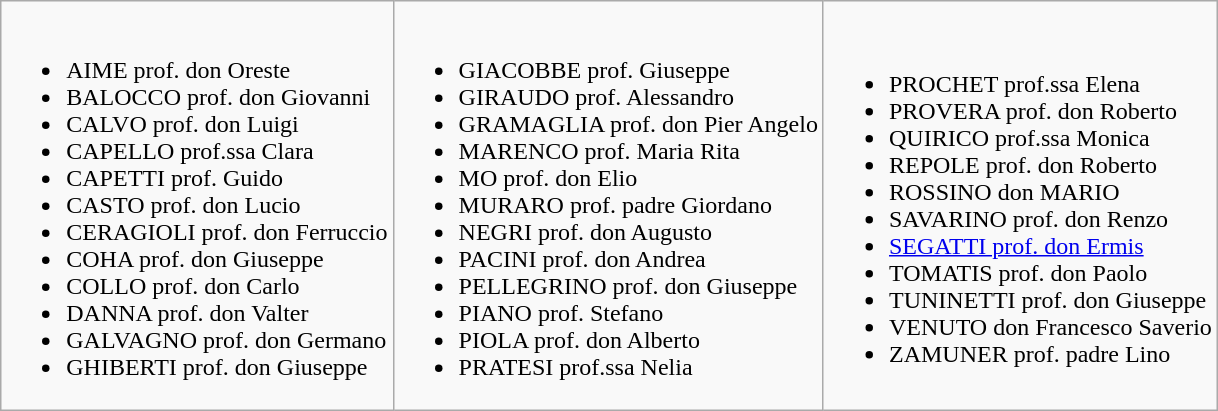<table class="wikitable">
<tr>
<td><br><ul><li>AIME prof. don Oreste</li><li>BALOCCO prof. don Giovanni</li><li>CALVO prof. don Luigi</li><li>CAPELLO prof.ssa Clara</li><li>CAPETTI prof. Guido</li><li>CASTO prof. don Lucio</li><li>CERAGIOLI prof. don Ferruccio</li><li>COHA prof. don Giuseppe</li><li>COLLO prof. don Carlo</li><li>DANNA prof. don Valter</li><li>GALVAGNO prof. don Germano</li><li>GHIBERTI prof. don Giuseppe</li></ul></td>
<td><br><ul><li>GIACOBBE prof. Giuseppe</li><li>GIRAUDO prof. Alessandro</li><li>GRAMAGLIA prof. don Pier Angelo</li><li>MARENCO prof. Maria Rita</li><li>MO prof. don Elio</li><li>MURARO prof. padre Giordano</li><li>NEGRI prof. don Augusto</li><li>PACINI prof. don Andrea</li><li>PELLEGRINO prof. don Giuseppe</li><li>PIANO prof. Stefano</li><li>PIOLA prof. don Alberto</li><li>PRATESI prof.ssa Nelia</li></ul></td>
<td><br><ul><li>PROCHET prof.ssa Elena</li><li>PROVERA prof. don Roberto</li><li>QUIRICO prof.ssa Monica</li><li>REPOLE prof. don Roberto</li><li>ROSSINO don MARIO</li><li>SAVARINO prof. don Renzo</li><li><a href='#'>SEGATTI prof. don Ermis</a></li><li>TOMATIS prof. don Paolo</li><li>TUNINETTI prof. don Giuseppe</li><li>VENUTO don Francesco Saverio</li><li>ZAMUNER prof. padre Lino</li></ul></td>
</tr>
</table>
